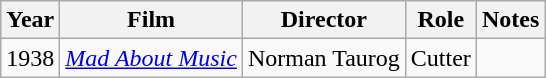<table class="wikitable">
<tr>
<th>Year</th>
<th>Film</th>
<th>Director</th>
<th>Role</th>
<th>Notes</th>
</tr>
<tr>
<td>1938</td>
<td><em><a href='#'>Mad About Music</a></em></td>
<td>Norman Taurog</td>
<td>Cutter</td>
<td><small></small></td>
</tr>
</table>
